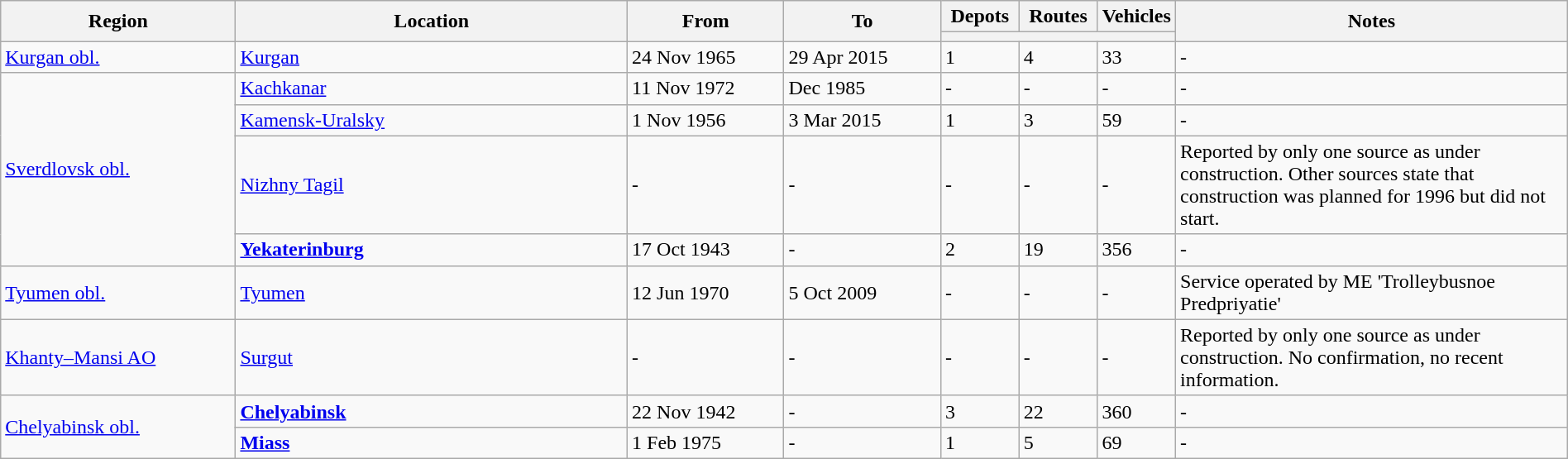<table class="wikitable" width=100%>
<tr>
<th width=15% rowspan=2>Region</th>
<th width=25% rowspan=2>Location</th>
<th width=10% rowspan=2>From</th>
<th width=10% rowspan=2>To</th>
<th width=5%>Depots</th>
<th width=5%>Routes</th>
<th width=5%>Vehicles</th>
<th width=25% rowspan=2>Notes</th>
</tr>
<tr>
<th colspan=3></th>
</tr>
<tr>
<td> <a href='#'>Kurgan obl.</a></td>
<td> <a href='#'>Kurgan</a></td>
<td>24 Nov 1965</td>
<td>29 Apr 2015</td>
<td>1</td>
<td>4</td>
<td>33</td>
<td>-</td>
</tr>
<tr>
<td rowspan=4> <a href='#'>Sverdlovsk obl.</a></td>
<td> <a href='#'>Kachkanar</a></td>
<td>11 Nov 1972</td>
<td>Dec 1985</td>
<td>-</td>
<td>-</td>
<td>-</td>
<td>-</td>
</tr>
<tr>
<td> <a href='#'>Kamensk-Uralsky</a></td>
<td>1 Nov 1956</td>
<td>3 Mar 2015</td>
<td>1</td>
<td>3</td>
<td>59</td>
<td>-</td>
</tr>
<tr>
<td> <a href='#'>Nizhny Tagil</a></td>
<td>-</td>
<td>-</td>
<td>-</td>
<td>-</td>
<td>-</td>
<td>Reported by only one source as under construction. Other sources state that construction was planned for 1996 but did not start.</td>
</tr>
<tr>
<td> <strong><a href='#'>Yekaterinburg</a></strong></td>
<td>17 Oct 1943</td>
<td>-</td>
<td>2</td>
<td>19</td>
<td>356</td>
<td>-</td>
</tr>
<tr>
<td> <a href='#'>Tyumen obl.</a></td>
<td> <a href='#'>Tyumen</a></td>
<td>12 Jun 1970</td>
<td>5 Oct 2009</td>
<td>-</td>
<td>-</td>
<td>-</td>
<td>Service operated by ME 'Trolleybusnoe Predpriyatie'</td>
</tr>
<tr>
<td> <a href='#'>Khanty–Mansi AO</a></td>
<td> <a href='#'>Surgut</a></td>
<td>-</td>
<td>-</td>
<td>-</td>
<td>-</td>
<td>-</td>
<td>Reported by only one source as under construction. No confirmation, no recent information.</td>
</tr>
<tr>
<td rowspan=2> <a href='#'>Chelyabinsk obl.</a></td>
<td> <strong><a href='#'>Chelyabinsk</a></strong></td>
<td>22 Nov 1942</td>
<td>-</td>
<td>3</td>
<td>22</td>
<td>360</td>
<td>-</td>
</tr>
<tr>
<td> <strong><a href='#'>Miass</a></strong></td>
<td>1 Feb 1975</td>
<td>-</td>
<td>1</td>
<td>5</td>
<td>69</td>
<td>-</td>
</tr>
</table>
